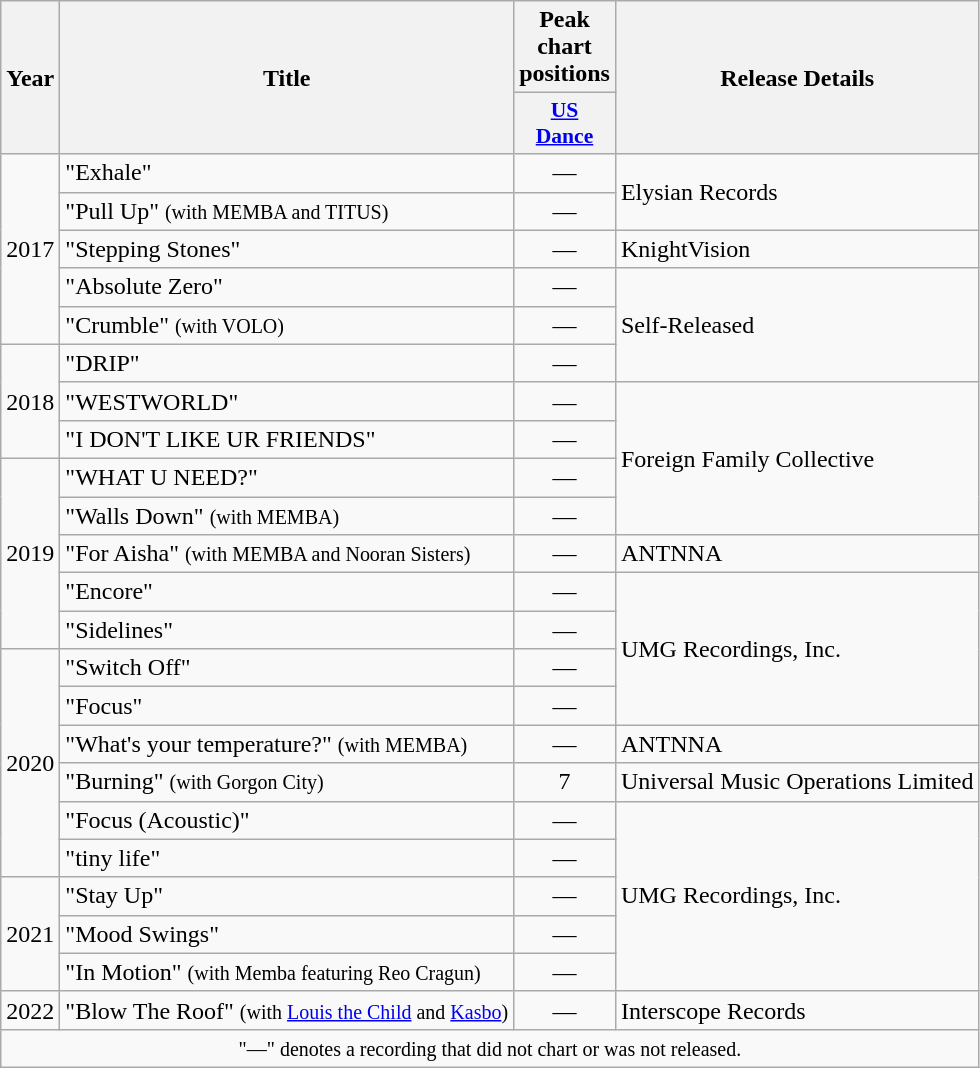<table class="wikitable">
<tr>
<th rowspan="2">Year</th>
<th rowspan="2">Title</th>
<th>Peak<br>chart<br>positions</th>
<th rowspan="2">Release Details</th>
</tr>
<tr>
<th scope="col" style="width:3em;font-size:90%;"><a href='#'>US<br>Dance</a><br></th>
</tr>
<tr>
<td rowspan="5">2017</td>
<td>"Exhale"</td>
<td align="center">—</td>
<td rowspan="2">Elysian Records</td>
</tr>
<tr>
<td>"Pull Up" <small>(with MEMBA and TITUS)</small></td>
<td align="center">—</td>
</tr>
<tr>
<td>"Stepping Stones"</td>
<td align="center">—</td>
<td>KnightVision</td>
</tr>
<tr>
<td>"Absolute Zero"</td>
<td align="center">—</td>
<td rowspan="3">Self-Released</td>
</tr>
<tr>
<td>"Crumble" <small>(with VOLO)</small></td>
<td align="center">—</td>
</tr>
<tr>
<td rowspan="3">2018</td>
<td>"DRIP"</td>
<td align="center">—</td>
</tr>
<tr>
<td>"WESTWORLD"</td>
<td align="center">—</td>
<td rowspan="4">Foreign Family Collective</td>
</tr>
<tr>
<td>"I DON'T LIKE UR FRIENDS"</td>
<td align="center">—</td>
</tr>
<tr>
<td rowspan="5">2019</td>
<td>"WHAT U NEED?"</td>
<td align="center">—</td>
</tr>
<tr>
<td>"Walls Down" <small>(with MEMBA)</small></td>
<td align="center">—</td>
</tr>
<tr>
<td>"For Aisha" <small>(with MEMBA and Nooran Sisters)</small></td>
<td align="center">—</td>
<td>ANTNNA</td>
</tr>
<tr>
<td>"Encore"</td>
<td align="center">—</td>
<td rowspan="4">UMG Recordings, Inc.</td>
</tr>
<tr>
<td>"Sidelines"</td>
<td align="center">—</td>
</tr>
<tr>
<td rowspan="6">2020</td>
<td>"Switch Off"</td>
<td align="center">—</td>
</tr>
<tr>
<td>"Focus"</td>
<td align="center">—</td>
</tr>
<tr>
<td>"What's your temperature?" <small>(with MEMBA)</small></td>
<td align="center">—</td>
<td>ANTNNA</td>
</tr>
<tr>
<td>"Burning" <small>(with Gorgon City)</small></td>
<td align="center">7</td>
<td>Universal Music Operations Limited</td>
</tr>
<tr>
<td>"Focus (Acoustic)"</td>
<td align="center">—</td>
<td rowspan="5">UMG Recordings, Inc.</td>
</tr>
<tr>
<td>"tiny life"</td>
<td align="center">—</td>
</tr>
<tr>
<td rowspan="3">2021</td>
<td>"Stay Up"</td>
<td align="center">—</td>
</tr>
<tr>
<td>"Mood Swings"</td>
<td align="center">—</td>
</tr>
<tr>
<td>"In Motion" <small>(with Memba featuring Reo Cragun)</small></td>
<td align="center">—</td>
</tr>
<tr>
<td>2022</td>
<td>"Blow The Roof" <small>(with <a href='#'>Louis the Child</a> and <a href='#'>Kasbo</a>)</small></td>
<td align="center">—</td>
<td>Interscope Records</td>
</tr>
<tr>
<td colspan="4" style="text-align:center;"><small>"—" denotes a recording that did not chart or was not released.</small></td>
</tr>
</table>
